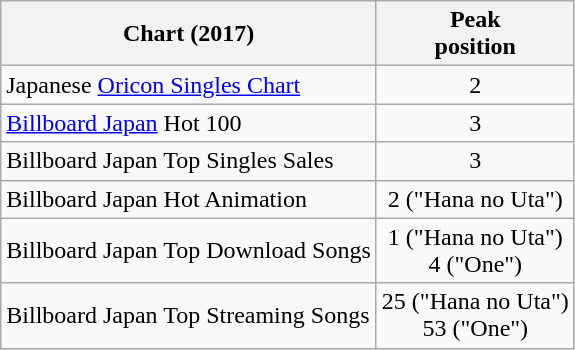<table class="wikitable">
<tr>
<th>Chart (2017)</th>
<th>Peak<br>position</th>
</tr>
<tr>
<td>Japanese <a href='#'>Oricon Singles Chart</a></td>
<td align="center">2</td>
</tr>
<tr>
<td><a href='#'>Billboard Japan</a> Hot 100</td>
<td align="center">3</td>
</tr>
<tr>
<td>Billboard Japan Top Singles Sales</td>
<td align="center">3</td>
</tr>
<tr>
<td>Billboard Japan Hot Animation</td>
<td align="center">2 ("Hana no Uta")</td>
</tr>
<tr>
<td>Billboard Japan Top Download Songs</td>
<td align="center">1 ("Hana no Uta")<br>4 ("One")</td>
</tr>
<tr>
<td>Billboard Japan Top Streaming Songs</td>
<td align="center">25 ("Hana no Uta")<br>53 ("One")</td>
</tr>
</table>
